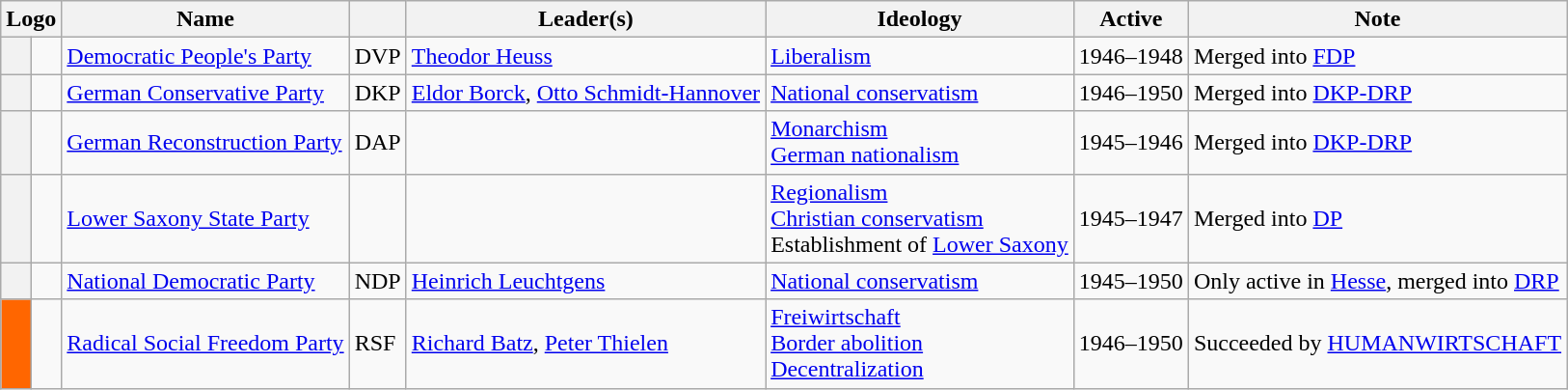<table class="wikitable sortable">
<tr>
<th colspan="2">Logo</th>
<th>Name</th>
<th></th>
<th>Leader(s)</th>
<th>Ideology</th>
<th>Active</th>
<th>Note</th>
</tr>
<tr>
<th></th>
<td></td>
<td><a href='#'>Democratic People's Party</a><br></td>
<td>DVP</td>
<td><a href='#'>Theodor Heuss</a></td>
<td><a href='#'>Liberalism</a></td>
<td>1946–1948</td>
<td>Merged into <a href='#'>FDP</a></td>
</tr>
<tr>
<th></th>
<td></td>
<td><a href='#'>German Conservative Party</a><br></td>
<td>DKP</td>
<td><a href='#'>Eldor Borck</a>, <a href='#'>Otto Schmidt-Hannover</a></td>
<td><a href='#'>National conservatism</a></td>
<td>1946–1950</td>
<td>Merged into <a href='#'>DKP-DRP</a></td>
</tr>
<tr>
<th></th>
<td></td>
<td><a href='#'>German Reconstruction Party</a><br></td>
<td>DAP</td>
<td></td>
<td><a href='#'>Monarchism</a><br><a href='#'>German nationalism</a></td>
<td>1945–1946</td>
<td>Merged into <a href='#'>DKP-DRP</a></td>
</tr>
<tr>
<th></th>
<td></td>
<td><a href='#'>Lower Saxony State Party</a><br></td>
<td></td>
<td></td>
<td><a href='#'>Regionalism</a><br><a href='#'>Christian conservatism</a><br>Establishment of <a href='#'>Lower Saxony</a></td>
<td>1945–1947</td>
<td>Merged into <a href='#'>DP</a></td>
</tr>
<tr>
<th></th>
<td></td>
<td><a href='#'>National Democratic Party</a><br></td>
<td>NDP</td>
<td><a href='#'>Heinrich Leuchtgens</a></td>
<td><a href='#'>National conservatism</a></td>
<td>1945–1950</td>
<td>Only active in <a href='#'>Hesse</a>, merged into <a href='#'>DRP</a></td>
</tr>
<tr>
<th style="background:#FF6600;"></th>
<td></td>
<td><a href='#'>Radical Social Freedom Party</a><br></td>
<td>RSF</td>
<td><a href='#'>Richard Batz</a>, <a href='#'>Peter Thielen</a></td>
<td><a href='#'>Freiwirtschaft</a><br><a href='#'>Border abolition</a><br><a href='#'>Decentralization</a></td>
<td>1946–1950</td>
<td>Succeeded by <a href='#'>HUMANWIRTSCHAFT</a></td>
</tr>
</table>
